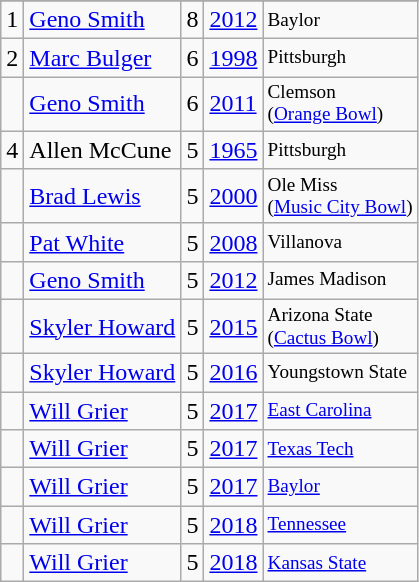<table class="wikitable">
<tr>
</tr>
<tr>
<td>1</td>
<td><a href='#'>Geno Smith</a></td>
<td>8</td>
<td><a href='#'>2012</a></td>
<td style="font-size:80%;">Baylor</td>
</tr>
<tr>
<td>2</td>
<td><a href='#'>Marc Bulger</a></td>
<td>6</td>
<td><a href='#'>1998</a></td>
<td style="font-size:80%;">Pittsburgh</td>
</tr>
<tr>
<td></td>
<td><a href='#'>Geno Smith</a></td>
<td>6</td>
<td><a href='#'>2011</a></td>
<td style="font-size:80%;">Clemson<br>(<a href='#'>Orange Bowl</a>)</td>
</tr>
<tr>
<td>4</td>
<td>Allen McCune</td>
<td>5</td>
<td><a href='#'>1965</a></td>
<td style="font-size:80%;">Pittsburgh</td>
</tr>
<tr>
<td></td>
<td><a href='#'>Brad Lewis</a></td>
<td>5</td>
<td><a href='#'>2000</a></td>
<td style="font-size:80%;">Ole Miss<br>(<a href='#'>Music City Bowl</a>)</td>
</tr>
<tr>
<td></td>
<td><a href='#'>Pat White</a></td>
<td>5</td>
<td><a href='#'>2008</a></td>
<td style="font-size:80%;">Villanova</td>
</tr>
<tr>
<td></td>
<td><a href='#'>Geno Smith</a></td>
<td>5</td>
<td><a href='#'>2012</a></td>
<td style="font-size:80%;">James Madison</td>
</tr>
<tr>
<td></td>
<td><a href='#'>Skyler Howard</a></td>
<td>5</td>
<td><a href='#'>2015</a></td>
<td style="font-size:80%;">Arizona State<br>(<a href='#'>Cactus Bowl</a>)</td>
</tr>
<tr>
<td></td>
<td><a href='#'>Skyler Howard</a></td>
<td>5</td>
<td><a href='#'>2016</a></td>
<td style="font-size:80%;">Youngstown State</td>
</tr>
<tr>
<td></td>
<td><a href='#'>Will Grier</a></td>
<td>5</td>
<td><a href='#'>2017</a></td>
<td style="font-size:80%;"><a href='#'>East Carolina</a></td>
</tr>
<tr>
<td></td>
<td><a href='#'>Will Grier</a></td>
<td>5</td>
<td><a href='#'>2017</a></td>
<td style="font-size:80%;"><a href='#'>Texas Tech</a></td>
</tr>
<tr>
<td></td>
<td><a href='#'>Will Grier</a></td>
<td>5</td>
<td><a href='#'>2017</a></td>
<td style="font-size:80%;"><a href='#'>Baylor</a></td>
</tr>
<tr>
<td></td>
<td><a href='#'>Will Grier</a></td>
<td>5</td>
<td><a href='#'>2018</a></td>
<td style="font-size:80%;"><a href='#'>Tennessee</a></td>
</tr>
<tr>
<td></td>
<td><a href='#'>Will Grier</a></td>
<td>5</td>
<td><a href='#'>2018</a></td>
<td style="font-size:80%;"><a href='#'>Kansas State</a></td>
</tr>
</table>
